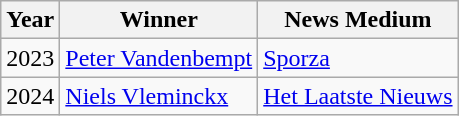<table class="wikitable">
<tr>
<th>Year</th>
<th>Winner</th>
<th>News Medium</th>
</tr>
<tr -->
<td>2023</td>
<td><a href='#'>Peter Vandenbempt</a></td>
<td><a href='#'>Sporza</a></td>
</tr>
<tr -->
<td>2024</td>
<td><a href='#'>Niels Vleminckx</a></td>
<td><a href='#'>Het Laatste Nieuws</a></td>
</tr>
</table>
